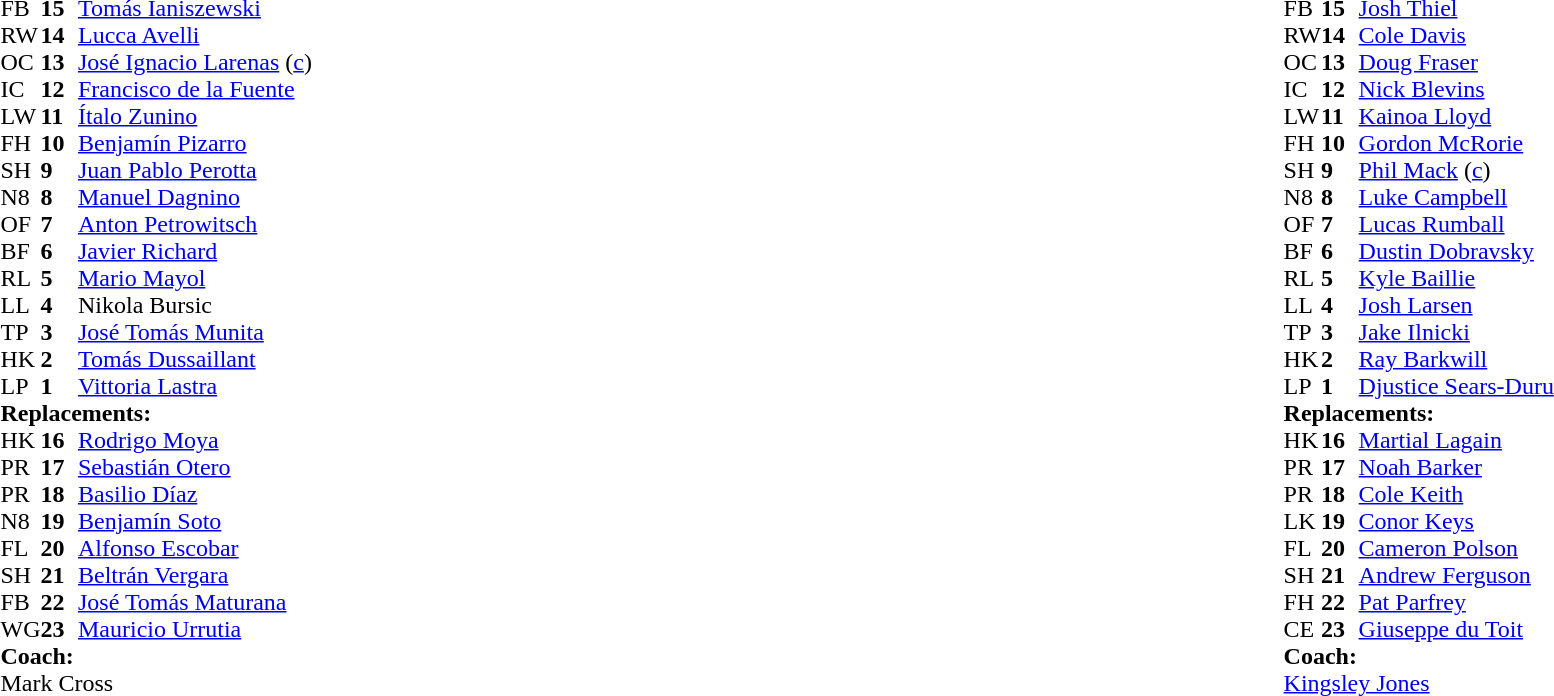<table style="width:100%">
<tr>
<td style="vertical-align:top; width:50%"><br><table cellspacing="0" cellpadding="0">
<tr>
<th width="25"></th>
<th width="25"></th>
</tr>
<tr>
<td>FB</td>
<td><strong>15</strong></td>
<td><a href='#'>Tomás Ianiszewski</a></td>
</tr>
<tr>
<td>RW</td>
<td><strong>14</strong></td>
<td><a href='#'>Lucca Avelli</a></td>
</tr>
<tr>
<td>OC</td>
<td><strong>13</strong></td>
<td><a href='#'>José Ignacio Larenas</a> (<a href='#'>c</a>)</td>
</tr>
<tr>
<td>IC</td>
<td><strong>12</strong></td>
<td><a href='#'>Francisco de la Fuente</a></td>
</tr>
<tr>
<td>LW</td>
<td><strong>11</strong></td>
<td><a href='#'>Ítalo Zunino</a></td>
<td></td>
<td></td>
</tr>
<tr>
<td>FH</td>
<td><strong>10</strong></td>
<td><a href='#'>Benjamín Pizarro</a></td>
<td></td>
<td></td>
</tr>
<tr>
<td>SH</td>
<td><strong>9</strong></td>
<td><a href='#'>Juan Pablo Perotta</a></td>
<td></td>
<td></td>
</tr>
<tr>
<td>N8</td>
<td><strong>8</strong></td>
<td><a href='#'>Manuel Dagnino</a></td>
<td></td>
<td></td>
<td></td>
<td></td>
</tr>
<tr>
<td>OF</td>
<td><strong>7</strong></td>
<td><a href='#'>Anton Petrowitsch</a></td>
</tr>
<tr>
<td>BF</td>
<td><strong>6</strong></td>
<td><a href='#'>Javier Richard</a></td>
</tr>
<tr>
<td>RL</td>
<td><strong>5</strong></td>
<td><a href='#'>Mario Mayol</a></td>
<td></td>
<td colspan=2></td>
</tr>
<tr>
<td>LL</td>
<td><strong>4</strong></td>
<td>Nikola Bursic</td>
<td></td>
<td></td>
</tr>
<tr>
<td>TP</td>
<td><strong>3</strong></td>
<td><a href='#'>José Tomás Munita</a></td>
<td></td>
<td></td>
</tr>
<tr>
<td>HK</td>
<td><strong>2</strong></td>
<td><a href='#'>Tomás Dussaillant</a></td>
<td></td>
<td></td>
</tr>
<tr>
<td>LP</td>
<td><strong>1</strong></td>
<td><a href='#'>Vittoria Lastra</a></td>
<td></td>
<td></td>
</tr>
<tr>
<td colspan=3><strong>Replacements:</strong></td>
</tr>
<tr>
<td>HK</td>
<td><strong>16</strong></td>
<td><a href='#'>Rodrigo Moya</a></td>
<td></td>
<td></td>
</tr>
<tr>
<td>PR</td>
<td><strong>17</strong></td>
<td><a href='#'>Sebastián Otero</a></td>
<td></td>
<td></td>
</tr>
<tr>
<td>PR</td>
<td><strong>18</strong></td>
<td><a href='#'>Basilio Díaz</a></td>
<td></td>
<td></td>
</tr>
<tr>
<td>N8</td>
<td><strong>19</strong></td>
<td><a href='#'>Benjamín Soto</a></td>
<td></td>
<td></td>
<td></td>
<td></td>
</tr>
<tr>
<td>FL</td>
<td><strong>20</strong></td>
<td><a href='#'>Alfonso Escobar</a></td>
<td></td>
<td></td>
</tr>
<tr>
<td>SH</td>
<td><strong>21</strong></td>
<td><a href='#'>Beltrán Vergara</a></td>
<td></td>
<td></td>
</tr>
<tr>
<td>FB</td>
<td><strong>22</strong></td>
<td><a href='#'>José Tomás Maturana</a></td>
<td></td>
<td></td>
</tr>
<tr>
<td>WG</td>
<td><strong>23</strong></td>
<td><a href='#'>Mauricio Urrutia</a></td>
<td></td>
<td></td>
</tr>
<tr>
<td colspan=3><strong>Coach:</strong></td>
</tr>
<tr>
<td colspan="4"> Mark Cross</td>
</tr>
</table>
</td>
<td style="vertical-align:top"></td>
<td style="vertical-align:top; width:50%"><br><table cellspacing="0" cellpadding="0" style="margin:auto">
<tr>
<th width="25"></th>
<th width="25"></th>
</tr>
<tr>
<td>FB</td>
<td><strong>15</strong></td>
<td><a href='#'>Josh Thiel</a></td>
</tr>
<tr>
<td>RW</td>
<td><strong>14</strong></td>
<td><a href='#'>Cole Davis</a></td>
</tr>
<tr>
<td>OC</td>
<td><strong>13</strong></td>
<td><a href='#'>Doug Fraser</a></td>
<td></td>
<td></td>
</tr>
<tr>
<td>IC</td>
<td><strong>12</strong></td>
<td><a href='#'>Nick Blevins</a></td>
<td></td>
<td></td>
</tr>
<tr>
<td>LW</td>
<td><strong>11</strong></td>
<td><a href='#'>Kainoa Lloyd</a></td>
</tr>
<tr>
<td>FH</td>
<td><strong>10</strong></td>
<td><a href='#'>Gordon McRorie</a></td>
</tr>
<tr>
<td>SH</td>
<td><strong>9</strong></td>
<td><a href='#'>Phil Mack</a> (<a href='#'>c</a>)</td>
<td></td>
<td></td>
</tr>
<tr>
<td>N8</td>
<td><strong>8</strong></td>
<td><a href='#'>Luke Campbell</a></td>
<td></td>
</tr>
<tr>
<td>OF</td>
<td><strong>7</strong></td>
<td><a href='#'>Lucas Rumball</a></td>
</tr>
<tr>
<td>BF</td>
<td><strong>6</strong></td>
<td><a href='#'>Dustin Dobravsky</a></td>
<td></td>
<td></td>
</tr>
<tr>
<td>RL</td>
<td><strong>5</strong></td>
<td><a href='#'>Kyle Baillie</a></td>
<td></td>
<td></td>
</tr>
<tr>
<td>LL</td>
<td><strong>4</strong></td>
<td><a href='#'>Josh Larsen</a></td>
</tr>
<tr>
<td>TP</td>
<td><strong>3</strong></td>
<td><a href='#'>Jake Ilnicki</a></td>
<td></td>
<td></td>
</tr>
<tr>
<td>HK</td>
<td><strong>2</strong></td>
<td><a href='#'>Ray Barkwill</a></td>
<td></td>
<td></td>
</tr>
<tr>
<td>LP</td>
<td><strong>1</strong></td>
<td><a href='#'>Djustice Sears-Duru</a></td>
<td></td>
<td></td>
</tr>
<tr>
<td colspan=3><strong>Replacements:</strong></td>
</tr>
<tr>
<td>HK</td>
<td><strong>16</strong></td>
<td><a href='#'>Martial Lagain</a></td>
<td></td>
<td></td>
</tr>
<tr>
<td>PR</td>
<td><strong>17</strong></td>
<td><a href='#'>Noah Barker</a></td>
<td></td>
<td></td>
</tr>
<tr>
<td>PR</td>
<td><strong>18</strong></td>
<td><a href='#'>Cole Keith</a></td>
<td></td>
<td></td>
</tr>
<tr>
<td>LK</td>
<td><strong>19</strong></td>
<td><a href='#'>Conor Keys</a></td>
<td></td>
<td></td>
</tr>
<tr>
<td>FL</td>
<td><strong>20</strong></td>
<td><a href='#'>Cameron Polson</a></td>
<td></td>
<td></td>
</tr>
<tr>
<td>SH</td>
<td><strong>21</strong></td>
<td><a href='#'>Andrew Ferguson</a></td>
<td></td>
<td></td>
</tr>
<tr>
<td>FH</td>
<td><strong>22</strong></td>
<td><a href='#'>Pat Parfrey</a></td>
<td></td>
<td></td>
</tr>
<tr>
<td>CE</td>
<td><strong>23</strong></td>
<td><a href='#'>Giuseppe du Toit</a></td>
<td></td>
<td></td>
</tr>
<tr>
<td colspan=3><strong>Coach:</strong></td>
</tr>
<tr>
<td colspan="4"> <a href='#'>Kingsley Jones</a></td>
</tr>
</table>
</td>
</tr>
</table>
